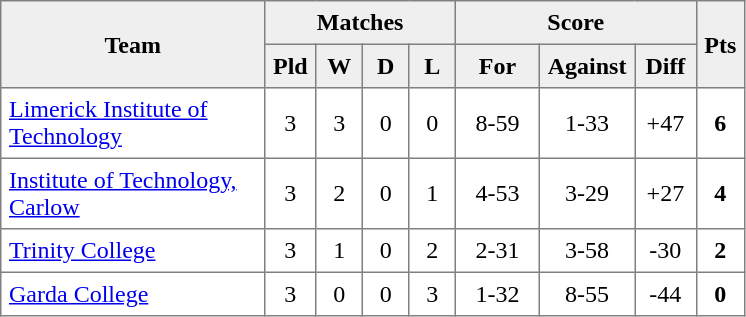<table style=border-collapse:collapse border=1 cellspacing=0 cellpadding=5>
<tr align=center bgcolor=#efefef>
<th rowspan=2 width=165>Team</th>
<th colspan=4>Matches</th>
<th colspan=3>Score</th>
<th rowspan=2width=20>Pts</th>
</tr>
<tr align=center bgcolor=#efefef>
<th width=20>Pld</th>
<th width=20>W</th>
<th width=20>D</th>
<th width=20>L</th>
<th width=45>For</th>
<th width=45>Against</th>
<th width=30>Diff</th>
</tr>
<tr align=center>
<td style="text-align:left;"><a href='#'>Limerick Institute of Technology</a></td>
<td>3</td>
<td>3</td>
<td>0</td>
<td>0</td>
<td>8-59</td>
<td>1-33</td>
<td>+47</td>
<td><strong>6</strong></td>
</tr>
<tr align=center>
<td style="text-align:left;"><a href='#'>Institute of Technology, Carlow</a></td>
<td>3</td>
<td>2</td>
<td>0</td>
<td>1</td>
<td>4-53</td>
<td>3-29</td>
<td>+27</td>
<td><strong>4</strong></td>
</tr>
<tr align=center>
<td style="text-align:left;"><a href='#'>Trinity College</a></td>
<td>3</td>
<td>1</td>
<td>0</td>
<td>2</td>
<td>2-31</td>
<td>3-58</td>
<td>-30</td>
<td><strong>2</strong></td>
</tr>
<tr align=center>
<td style="text-align:left;"><a href='#'>Garda College</a></td>
<td>3</td>
<td>0</td>
<td>0</td>
<td>3</td>
<td>1-32</td>
<td>8-55</td>
<td>-44</td>
<td><strong>0</strong></td>
</tr>
</table>
